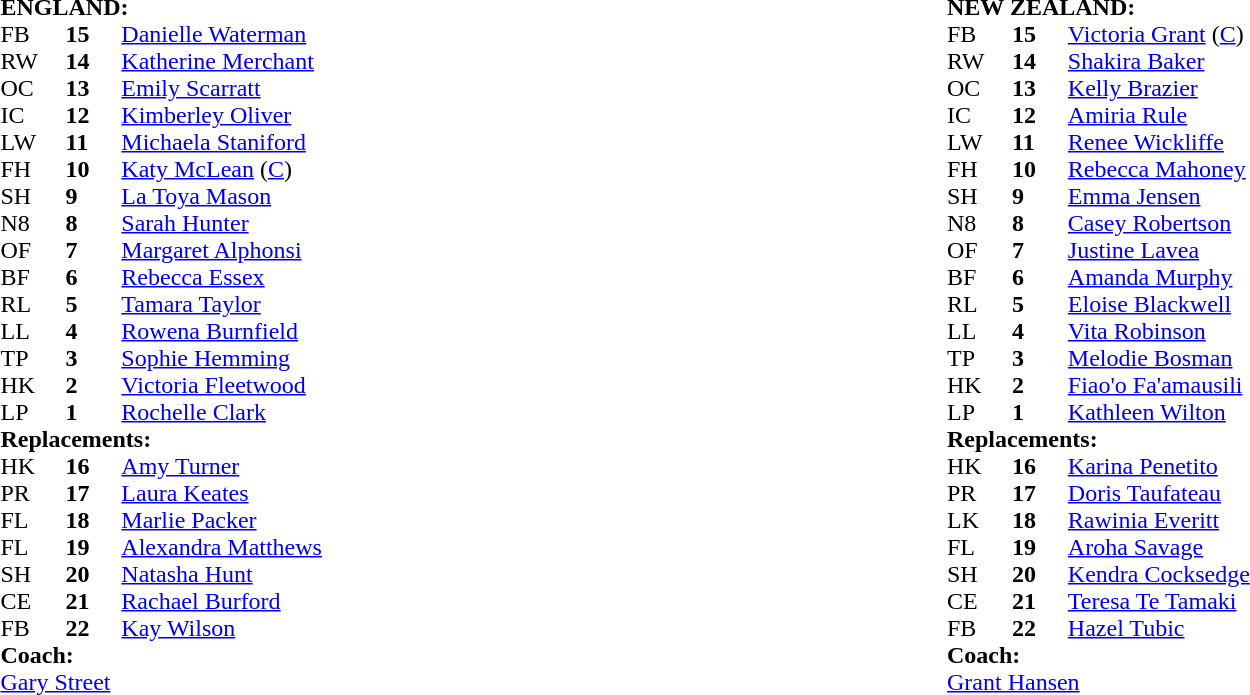<table style="width:100%">
<tr>
<td width="50%"><br><table cellspacing="0" cellpadding="0">
<tr>
<td colspan="4"><strong>ENGLAND:</strong></td>
</tr>
<tr>
<th width="3%"></th>
<th width="3%"></th>
<th width="22%"></th>
<th width="22%"></th>
</tr>
<tr>
<td>FB</td>
<td><strong>15</strong></td>
<td><a href='#'>Danielle Waterman</a></td>
<td></td>
</tr>
<tr>
<td>RW</td>
<td><strong>14</strong></td>
<td><a href='#'>Katherine Merchant</a></td>
</tr>
<tr>
<td>OC</td>
<td><strong>13</strong></td>
<td><a href='#'>Emily Scarratt</a></td>
</tr>
<tr>
<td>IC</td>
<td><strong>12</strong></td>
<td><a href='#'>Kimberley Oliver</a></td>
<td></td>
</tr>
<tr>
<td>LW</td>
<td><strong>11</strong></td>
<td><a href='#'>Michaela Staniford</a></td>
</tr>
<tr>
<td>FH</td>
<td><strong>10</strong></td>
<td><a href='#'>Katy McLean</a> (<a href='#'>C</a>)</td>
</tr>
<tr>
<td>SH</td>
<td><strong>9</strong></td>
<td><a href='#'>La Toya Mason</a></td>
<td></td>
</tr>
<tr>
<td>N8</td>
<td><strong>8</strong></td>
<td><a href='#'>Sarah Hunter</a></td>
</tr>
<tr>
<td>OF</td>
<td><strong>7</strong></td>
<td><a href='#'>Margaret Alphonsi</a></td>
<td></td>
</tr>
<tr>
<td>BF</td>
<td><strong>6</strong></td>
<td><a href='#'>Rebecca Essex</a></td>
<td></td>
</tr>
<tr>
<td>RL</td>
<td><strong>5</strong></td>
<td><a href='#'>Tamara Taylor</a></td>
</tr>
<tr>
<td>LL</td>
<td><strong>4</strong></td>
<td><a href='#'>Rowena Burnfield</a></td>
</tr>
<tr>
<td>TP</td>
<td><strong>3</strong></td>
<td><a href='#'>Sophie Hemming</a></td>
</tr>
<tr>
<td>HK</td>
<td><strong>2</strong></td>
<td><a href='#'>Victoria Fleetwood</a></td>
<td></td>
</tr>
<tr>
<td>LP</td>
<td><strong>1</strong></td>
<td><a href='#'>Rochelle Clark</a></td>
<td></td>
</tr>
<tr>
<td colspan=4><strong>Replacements:</strong></td>
</tr>
<tr>
<td>HK</td>
<td><strong>16</strong></td>
<td><a href='#'>Amy Turner</a></td>
<td></td>
</tr>
<tr>
<td>PR</td>
<td><strong>17</strong></td>
<td><a href='#'>Laura Keates</a></td>
<td></td>
</tr>
<tr>
<td>FL</td>
<td><strong>18</strong></td>
<td><a href='#'>Marlie Packer</a></td>
<td></td>
</tr>
<tr>
<td>FL</td>
<td><strong>19</strong></td>
<td><a href='#'>Alexandra Matthews</a></td>
<td></td>
</tr>
<tr>
<td>SH</td>
<td><strong>20</strong></td>
<td><a href='#'>Natasha Hunt</a></td>
<td></td>
</tr>
<tr>
<td>CE</td>
<td><strong>21</strong></td>
<td><a href='#'>Rachael Burford</a></td>
<td></td>
</tr>
<tr>
<td>FB</td>
<td><strong>22</strong></td>
<td><a href='#'>Kay Wilson</a></td>
<td></td>
</tr>
<tr>
<td colspan="4"><strong>Coach:</strong></td>
</tr>
<tr>
<td colspan="4"> <a href='#'>Gary Street</a></td>
</tr>
<tr>
</tr>
</table>
</td>
<td width="50%"><br><table cellspacing="0" cellpadding="0">
<tr>
<td colspan="4"><strong>NEW ZEALAND:</strong></td>
</tr>
<tr>
<th width="3%"></th>
<th width="3%"></th>
<th width="22%"></th>
<th width="22%"></th>
</tr>
<tr>
<td>FB</td>
<td><strong>15</strong></td>
<td><a href='#'>Victoria Grant</a> (<a href='#'>C</a>)</td>
<td></td>
</tr>
<tr>
<td>RW</td>
<td><strong>14</strong></td>
<td><a href='#'>Shakira Baker</a></td>
</tr>
<tr>
<td>OC</td>
<td><strong>13</strong></td>
<td><a href='#'>Kelly Brazier</a></td>
</tr>
<tr>
<td>IC</td>
<td><strong>12</strong></td>
<td><a href='#'>Amiria Rule</a></td>
</tr>
<tr>
<td>LW</td>
<td><strong>11</strong></td>
<td><a href='#'>Renee Wickliffe</a></td>
</tr>
<tr>
<td>FH</td>
<td><strong>10</strong></td>
<td><a href='#'>Rebecca Mahoney</a></td>
<td></td>
</tr>
<tr>
<td>SH</td>
<td><strong>9</strong></td>
<td><a href='#'>Emma Jensen</a></td>
<td></td>
</tr>
<tr>
<td>N8</td>
<td><strong>8</strong></td>
<td><a href='#'>Casey Robertson</a></td>
</tr>
<tr>
<td>OF</td>
<td><strong>7</strong></td>
<td><a href='#'>Justine Lavea</a></td>
</tr>
<tr>
<td>BF</td>
<td><strong>6</strong></td>
<td><a href='#'>Amanda Murphy</a></td>
<td></td>
</tr>
<tr>
<td>RL</td>
<td><strong>5</strong></td>
<td><a href='#'>Eloise Blackwell</a></td>
<td></td>
</tr>
<tr>
<td>LL</td>
<td><strong>4</strong></td>
<td><a href='#'>Vita Robinson</a></td>
</tr>
<tr>
<td>TP</td>
<td><strong>3</strong></td>
<td><a href='#'>Melodie Bosman</a></td>
</tr>
<tr>
<td>HK</td>
<td><strong>2</strong></td>
<td><a href='#'>Fiao'o Fa'amausili</a></td>
</tr>
<tr>
<td>LP</td>
<td><strong>1</strong></td>
<td><a href='#'>Kathleen Wilton</a></td>
<td></td>
</tr>
<tr>
<td colspan=4><strong>Replacements:</strong></td>
</tr>
<tr>
<td>HK</td>
<td><strong>16</strong></td>
<td><a href='#'>Karina Penetito</a></td>
</tr>
<tr>
<td>PR</td>
<td><strong>17</strong></td>
<td><a href='#'>Doris Taufateau</a></td>
<td></td>
</tr>
<tr>
<td>LK</td>
<td><strong>18</strong></td>
<td><a href='#'>Rawinia Everitt</a></td>
<td></td>
</tr>
<tr>
<td>FL</td>
<td><strong>19</strong></td>
<td><a href='#'>Aroha Savage</a></td>
<td></td>
</tr>
<tr>
<td>SH</td>
<td><strong>20</strong></td>
<td><a href='#'>Kendra Cocksedge</a></td>
<td></td>
</tr>
<tr>
<td>CE</td>
<td><strong>21</strong></td>
<td><a href='#'>Teresa Te Tamaki</a></td>
<td></td>
</tr>
<tr>
<td>FB</td>
<td><strong>22</strong></td>
<td><a href='#'>Hazel Tubic</a></td>
<td></td>
</tr>
<tr>
<td colspan="4"><strong>Coach:</strong></td>
</tr>
<tr>
<td colspan="4"> <a href='#'>Grant Hansen</a></td>
</tr>
<tr>
</tr>
</table>
</td>
</tr>
</table>
